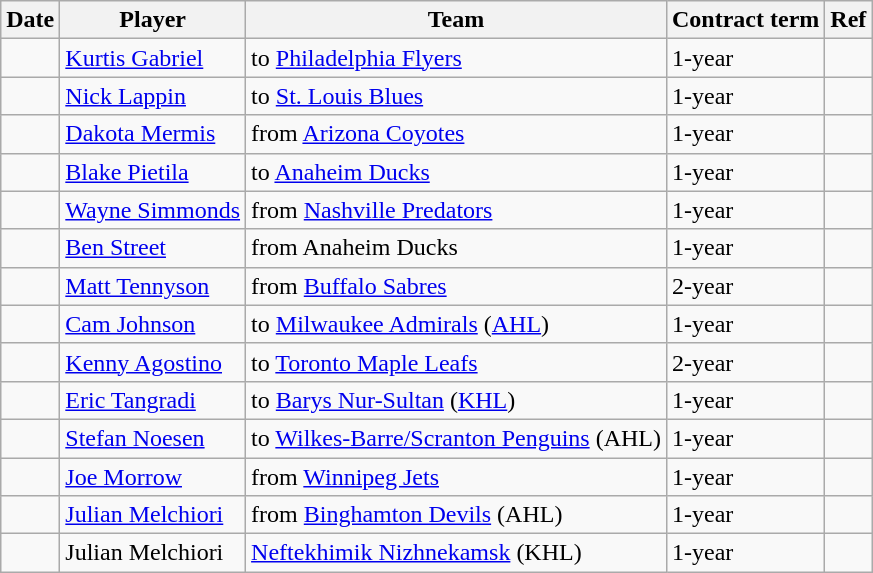<table class="wikitable">
<tr>
<th>Date</th>
<th>Player</th>
<th>Team</th>
<th>Contract term</th>
<th>Ref</th>
</tr>
<tr>
<td></td>
<td><a href='#'>Kurtis Gabriel</a></td>
<td>to <a href='#'>Philadelphia Flyers</a></td>
<td>1-year</td>
<td></td>
</tr>
<tr>
<td></td>
<td><a href='#'>Nick Lappin</a></td>
<td>to <a href='#'>St. Louis Blues</a></td>
<td>1-year</td>
<td></td>
</tr>
<tr>
<td></td>
<td><a href='#'>Dakota Mermis</a></td>
<td>from <a href='#'>Arizona Coyotes</a></td>
<td>1-year</td>
<td></td>
</tr>
<tr>
<td></td>
<td><a href='#'>Blake Pietila</a></td>
<td>to <a href='#'>Anaheim Ducks</a></td>
<td>1-year</td>
<td></td>
</tr>
<tr>
<td></td>
<td><a href='#'>Wayne Simmonds</a></td>
<td>from <a href='#'>Nashville Predators</a></td>
<td>1-year</td>
<td></td>
</tr>
<tr>
<td></td>
<td><a href='#'>Ben Street</a></td>
<td>from Anaheim Ducks</td>
<td>1-year</td>
<td></td>
</tr>
<tr>
<td></td>
<td><a href='#'>Matt Tennyson</a></td>
<td>from <a href='#'>Buffalo Sabres</a></td>
<td>2-year</td>
<td></td>
</tr>
<tr>
<td></td>
<td><a href='#'>Cam Johnson</a></td>
<td>to <a href='#'>Milwaukee Admirals</a> (<a href='#'>AHL</a>)</td>
<td>1-year</td>
<td></td>
</tr>
<tr>
<td></td>
<td><a href='#'>Kenny Agostino</a></td>
<td>to <a href='#'>Toronto Maple Leafs</a></td>
<td>2-year</td>
<td></td>
</tr>
<tr>
<td></td>
<td><a href='#'>Eric Tangradi</a></td>
<td>to <a href='#'>Barys Nur-Sultan</a> (<a href='#'>KHL</a>)</td>
<td>1-year</td>
<td></td>
</tr>
<tr>
<td></td>
<td><a href='#'>Stefan Noesen</a></td>
<td>to <a href='#'>Wilkes-Barre/Scranton Penguins</a> (AHL)</td>
<td>1-year</td>
<td></td>
</tr>
<tr>
<td></td>
<td><a href='#'>Joe Morrow</a></td>
<td>from <a href='#'>Winnipeg Jets</a></td>
<td>1-year</td>
<td></td>
</tr>
<tr>
<td></td>
<td><a href='#'>Julian Melchiori</a></td>
<td>from <a href='#'>Binghamton Devils</a> (AHL)</td>
<td>1-year</td>
<td></td>
</tr>
<tr>
<td></td>
<td>Julian Melchiori</td>
<td><a href='#'>Neftekhimik Nizhnekamsk</a> (KHL)</td>
<td>1-year</td>
<td></td>
</tr>
</table>
